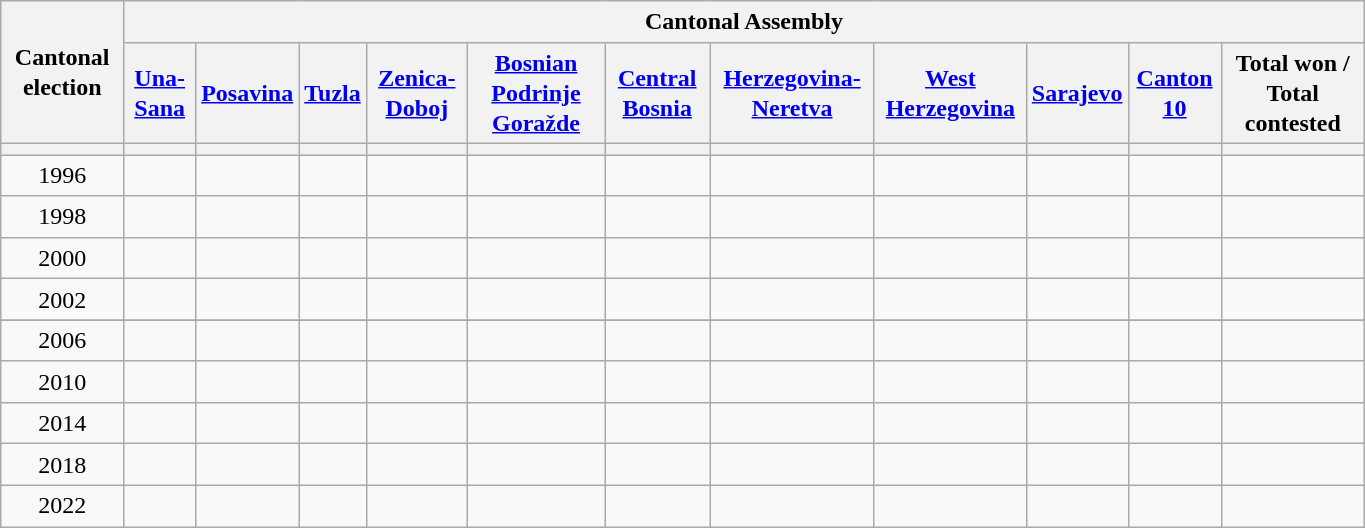<table class="wikitable collapsible collapsed" style="text-align:center; width:72%; line-height:126%; margin-bottom:0">
<tr>
<th rowspan=2>Cantonal election</th>
<th colspan=14>Cantonal Assembly</th>
</tr>
<tr>
<th><a href='#'>Una-Sana</a></th>
<th><a href='#'>Posavina</a></th>
<th><a href='#'>Tuzla</a></th>
<th><a href='#'>Zenica-Doboj</a></th>
<th><a href='#'>Bosnian Podrinje Goražde</a></th>
<th><a href='#'>Central Bosnia</a></th>
<th><a href='#'>Herzegovina-Neretva</a></th>
<th><a href='#'>West Herzegovina</a></th>
<th><a href='#'>Sarajevo</a></th>
<th><a href='#'>Canton 10</a></th>
<th>Total won / Total contested</th>
</tr>
<tr>
<th></th>
<th></th>
<th></th>
<th></th>
<th></th>
<th></th>
<th></th>
<th></th>
<th></th>
<th></th>
<th></th>
<th></th>
</tr>
<tr>
<td>1996</td>
<td></td>
<td></td>
<td></td>
<td></td>
<td></td>
<td></td>
<td></td>
<td></td>
<td></td>
<td></td>
<td></td>
</tr>
<tr>
<td>1998</td>
<td></td>
<td></td>
<td></td>
<td></td>
<td></td>
<td></td>
<td></td>
<td></td>
<td></td>
<td></td>
<td></td>
</tr>
<tr>
<td>2000</td>
<td></td>
<td></td>
<td></td>
<td></td>
<td></td>
<td></td>
<td></td>
<td></td>
<td></td>
<td></td>
<td></td>
</tr>
<tr>
<td>2002</td>
<td></td>
<td></td>
<td></td>
<td></td>
<td></td>
<td></td>
<td></td>
<td></td>
<td></td>
<td></td>
<td></td>
</tr>
<tr>
</tr>
<tr>
<td>2006</td>
<td></td>
<td></td>
<td></td>
<td></td>
<td></td>
<td></td>
<td></td>
<td></td>
<td></td>
<td></td>
<td></td>
</tr>
<tr>
<td>2010</td>
<td></td>
<td></td>
<td></td>
<td></td>
<td></td>
<td></td>
<td></td>
<td></td>
<td></td>
<td></td>
<td></td>
</tr>
<tr>
<td>2014</td>
<td></td>
<td></td>
<td></td>
<td></td>
<td></td>
<td></td>
<td></td>
<td></td>
<td></td>
<td></td>
<td></td>
</tr>
<tr>
<td>2018</td>
<td></td>
<td></td>
<td></td>
<td></td>
<td></td>
<td></td>
<td></td>
<td></td>
<td></td>
<td></td>
<td></td>
</tr>
<tr>
<td>2022</td>
<td></td>
<td></td>
<td></td>
<td></td>
<td></td>
<td></td>
<td></td>
<td></td>
<td></td>
<td></td>
<td></td>
</tr>
</table>
